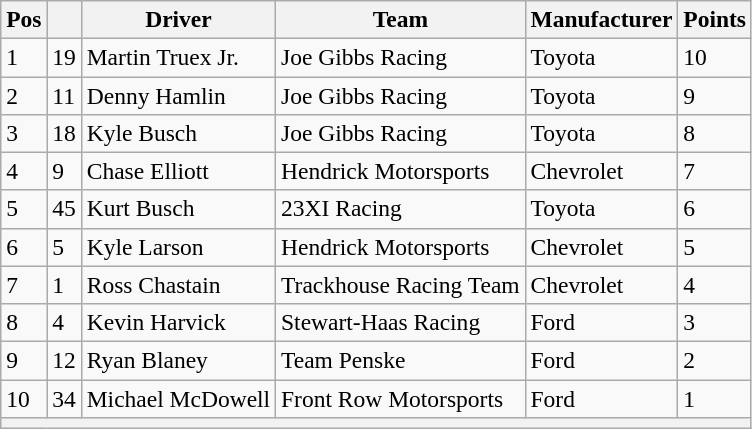<table class="wikitable" style="font-size:98%">
<tr>
<th>Pos</th>
<th></th>
<th>Driver</th>
<th>Team</th>
<th>Manufacturer</th>
<th>Points</th>
</tr>
<tr>
<td>1</td>
<td>19</td>
<td>Martin Truex Jr.</td>
<td>Joe Gibbs Racing</td>
<td>Toyota</td>
<td>10</td>
</tr>
<tr>
<td>2</td>
<td>11</td>
<td>Denny Hamlin</td>
<td>Joe Gibbs Racing</td>
<td>Toyota</td>
<td>9</td>
</tr>
<tr>
<td>3</td>
<td>18</td>
<td>Kyle Busch</td>
<td>Joe Gibbs Racing</td>
<td>Toyota</td>
<td>8</td>
</tr>
<tr>
<td>4</td>
<td>9</td>
<td>Chase Elliott</td>
<td>Hendrick Motorsports</td>
<td>Chevrolet</td>
<td>7</td>
</tr>
<tr>
<td>5</td>
<td>45</td>
<td>Kurt Busch</td>
<td>23XI Racing</td>
<td>Toyota</td>
<td>6</td>
</tr>
<tr>
<td>6</td>
<td>5</td>
<td>Kyle Larson</td>
<td>Hendrick Motorsports</td>
<td>Chevrolet</td>
<td>5</td>
</tr>
<tr>
<td>7</td>
<td>1</td>
<td>Ross Chastain</td>
<td>Trackhouse Racing Team</td>
<td>Chevrolet</td>
<td>4</td>
</tr>
<tr>
<td>8</td>
<td>4</td>
<td>Kevin Harvick</td>
<td>Stewart-Haas Racing</td>
<td>Ford</td>
<td>3</td>
</tr>
<tr>
<td>9</td>
<td>12</td>
<td>Ryan Blaney</td>
<td>Team Penske</td>
<td>Ford</td>
<td>2</td>
</tr>
<tr>
<td>10</td>
<td>34</td>
<td>Michael McDowell</td>
<td>Front Row Motorsports</td>
<td>Ford</td>
<td>1</td>
</tr>
<tr>
<th colspan="6"></th>
</tr>
</table>
